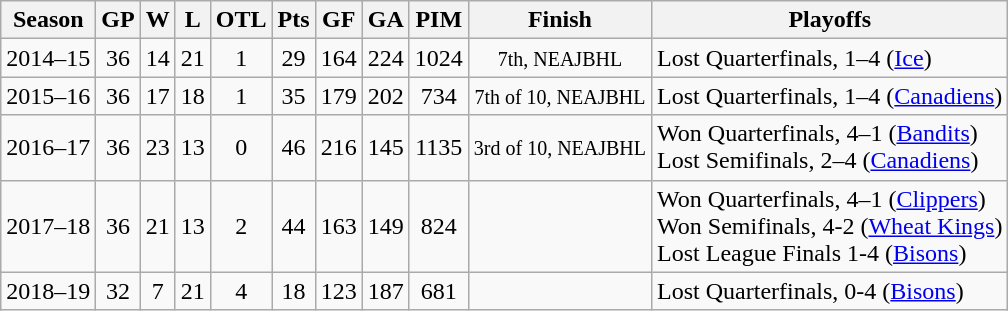<table class="wikitable" style="text-align:center">
<tr>
<th>Season</th>
<th>GP</th>
<th>W</th>
<th>L</th>
<th>OTL</th>
<th>Pts</th>
<th>GF</th>
<th>GA</th>
<th>PIM</th>
<th>Finish</th>
<th>Playoffs</th>
</tr>
<tr>
<td>2014–15</td>
<td>36</td>
<td>14</td>
<td>21</td>
<td>1</td>
<td>29</td>
<td>164</td>
<td>224</td>
<td>1024</td>
<td><small>7th, NEAJBHL</small></td>
<td align=left>Lost Quarterfinals, 1–4 (<a href='#'>Ice</a>)</td>
</tr>
<tr>
<td>2015–16</td>
<td>36</td>
<td>17</td>
<td>18</td>
<td>1</td>
<td>35</td>
<td>179</td>
<td>202</td>
<td>734</td>
<td><small>7th of 10, NEAJBHL</small></td>
<td align=left>Lost Quarterfinals, 1–4 (<a href='#'>Canadiens</a>)</td>
</tr>
<tr>
<td>2016–17</td>
<td>36</td>
<td>23</td>
<td>13</td>
<td>0</td>
<td>46</td>
<td>216</td>
<td>145</td>
<td>1135</td>
<td><small>3rd of 10, NEAJBHL</small></td>
<td align=left>Won Quarterfinals, 4–1 (<a href='#'>Bandits</a>)<br>Lost Semifinals, 2–4 (<a href='#'>Canadiens</a>)</td>
</tr>
<tr>
<td>2017–18</td>
<td>36</td>
<td>21</td>
<td>13</td>
<td>2</td>
<td>44</td>
<td>163</td>
<td>149</td>
<td>824</td>
<td></td>
<td align=left>Won Quarterfinals, 4–1 (<a href='#'>Clippers</a>)<br>Won Semifinals, 4-2 (<a href='#'>Wheat Kings</a>)<br>Lost League Finals 1-4 (<a href='#'>Bisons</a>)</td>
</tr>
<tr>
<td>2018–19</td>
<td>32</td>
<td>7</td>
<td>21</td>
<td>4</td>
<td>18</td>
<td>123</td>
<td>187</td>
<td>681</td>
<td></td>
<td align=left>Lost Quarterfinals, 0-4 (<a href='#'>Bisons</a>)</td>
</tr>
</table>
